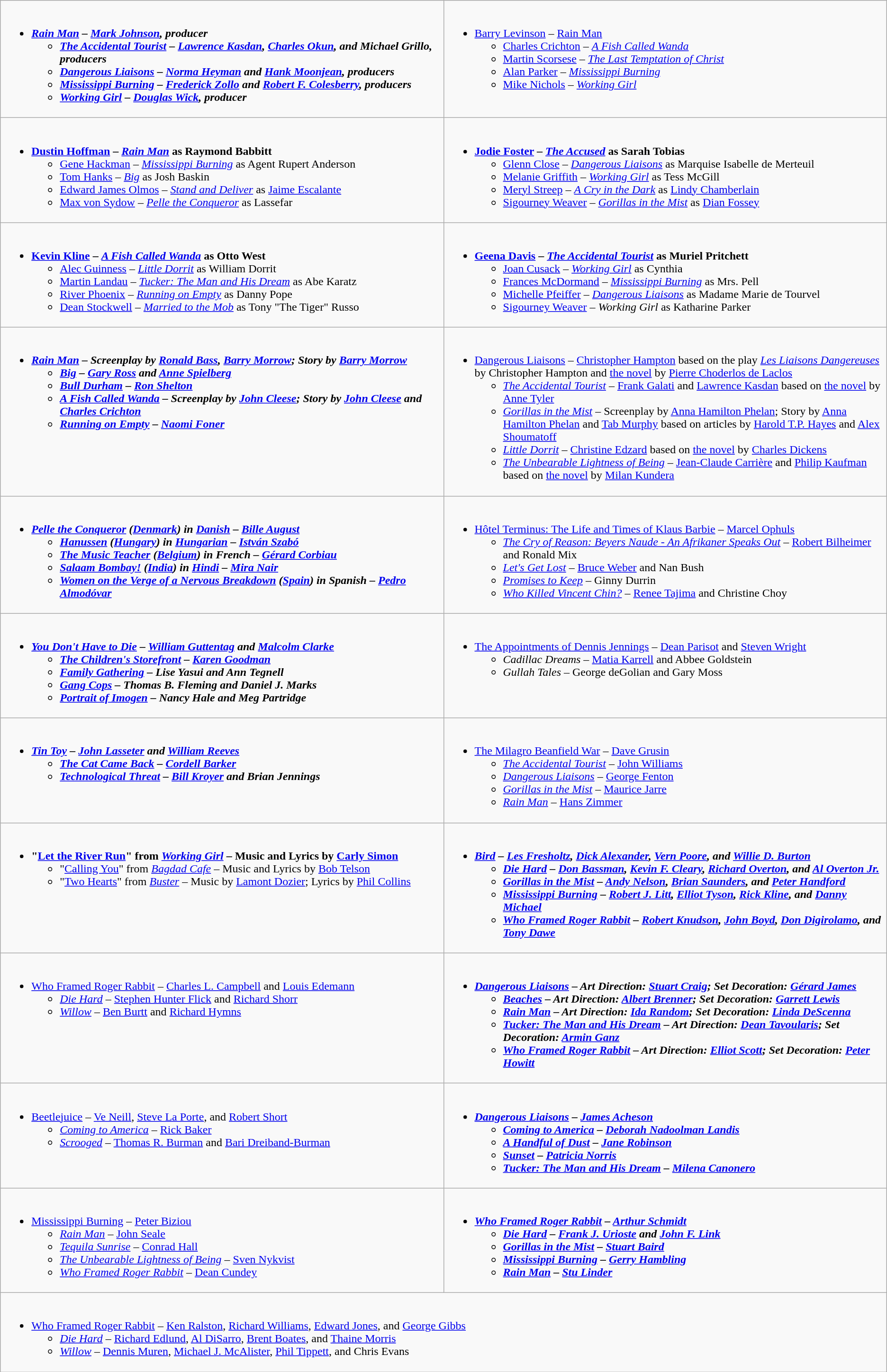<table class=wikitable>
<tr>
<td valign="top" width="50%"><br><ul><li><strong><em><a href='#'>Rain Man</a><em> – <a href='#'>Mark Johnson</a>, producer<strong><ul><li></em><a href='#'>The Accidental Tourist</a><em> – <a href='#'>Lawrence Kasdan</a>, <a href='#'>Charles Okun</a>, and Michael Grillo, producers</li><li></em><a href='#'>Dangerous Liaisons</a><em> – <a href='#'>Norma Heyman</a> and <a href='#'>Hank Moonjean</a>, producers</li><li></em><a href='#'>Mississippi Burning</a><em> – <a href='#'>Frederick Zollo</a> and <a href='#'>Robert F. Colesberry</a>, producers</li><li></em><a href='#'>Working Girl</a><em> – <a href='#'>Douglas Wick</a>, producer</li></ul></li></ul></td>
<td valign="top"><br><ul><li></strong><a href='#'>Barry Levinson</a> – </em><a href='#'>Rain Man</a></em></strong><ul><li><a href='#'>Charles Crichton</a> – <em><a href='#'>A Fish Called Wanda</a></em></li><li><a href='#'>Martin Scorsese</a> – <em><a href='#'>The Last Temptation of Christ</a></em></li><li><a href='#'>Alan Parker</a> – <em><a href='#'>Mississippi Burning</a></em></li><li><a href='#'>Mike Nichols</a> – <em><a href='#'>Working Girl</a></em></li></ul></li></ul></td>
</tr>
<tr>
<td valign="top"><br><ul><li><strong><a href='#'>Dustin Hoffman</a> – <em><a href='#'>Rain Man</a></em> as Raymond Babbitt</strong><ul><li><a href='#'>Gene Hackman</a> – <em><a href='#'>Mississippi Burning</a></em> as Agent Rupert Anderson</li><li><a href='#'>Tom Hanks</a> – <em><a href='#'>Big</a></em> as Josh Baskin</li><li><a href='#'>Edward James Olmos</a> – <em><a href='#'>Stand and Deliver</a></em> as <a href='#'>Jaime Escalante</a></li><li><a href='#'>Max von Sydow</a> – <em><a href='#'>Pelle the Conqueror</a></em> as Lassefar</li></ul></li></ul></td>
<td valign="top"><br><ul><li><strong><a href='#'>Jodie Foster</a> – <em><a href='#'>The Accused</a></em> as Sarah Tobias</strong><ul><li><a href='#'>Glenn Close</a> – <em><a href='#'>Dangerous Liaisons</a></em> as Marquise Isabelle de Merteuil</li><li><a href='#'>Melanie Griffith</a> – <em><a href='#'>Working Girl</a></em> as Tess McGill</li><li><a href='#'>Meryl Streep</a> – <em><a href='#'>A Cry in the Dark</a></em> as <a href='#'>Lindy Chamberlain</a></li><li><a href='#'>Sigourney Weaver</a> – <em><a href='#'>Gorillas in the Mist</a></em> as <a href='#'>Dian Fossey</a></li></ul></li></ul></td>
</tr>
<tr>
<td valign="top"><br><ul><li><strong><a href='#'>Kevin Kline</a> – <em><a href='#'>A Fish Called Wanda</a></em> as Otto West</strong><ul><li><a href='#'>Alec Guinness</a> – <em><a href='#'>Little Dorrit</a></em> as William Dorrit</li><li><a href='#'>Martin Landau</a> – <em><a href='#'>Tucker: The Man and His Dream</a></em> as Abe Karatz</li><li><a href='#'>River Phoenix</a> – <em><a href='#'>Running on Empty</a></em> as Danny Pope</li><li><a href='#'>Dean Stockwell</a> – <em><a href='#'>Married to the Mob</a></em> as Tony "The Tiger" Russo</li></ul></li></ul></td>
<td valign="top"><br><ul><li><strong><a href='#'>Geena Davis</a> – <em><a href='#'>The Accidental Tourist</a></em> as Muriel Pritchett</strong><ul><li><a href='#'>Joan Cusack</a> – <em><a href='#'>Working Girl</a></em> as Cynthia</li><li><a href='#'>Frances McDormand</a> – <em><a href='#'>Mississippi Burning</a></em> as Mrs. Pell</li><li><a href='#'>Michelle Pfeiffer</a> – <em><a href='#'>Dangerous Liaisons</a></em> as Madame Marie de Tourvel</li><li><a href='#'>Sigourney Weaver</a> – <em>Working Girl</em> as Katharine Parker</li></ul></li></ul></td>
</tr>
<tr>
<td valign="top"><br><ul><li><strong><em><a href='#'>Rain Man</a><em> – Screenplay by <a href='#'>Ronald Bass</a>, <a href='#'>Barry Morrow</a>; Story by <a href='#'>Barry Morrow</a><strong><ul><li></em><a href='#'>Big</a><em> – <a href='#'>Gary Ross</a> and <a href='#'>Anne Spielberg</a></li><li></em><a href='#'>Bull Durham</a><em> – <a href='#'>Ron Shelton</a></li><li></em><a href='#'>A Fish Called Wanda</a><em> – Screenplay by <a href='#'>John Cleese</a>; Story by <a href='#'>John Cleese</a> and <a href='#'>Charles Crichton</a></li><li></em><a href='#'>Running on Empty</a><em> – <a href='#'>Naomi Foner</a></li></ul></li></ul></td>
<td valign="top"><br><ul><li></em></strong><a href='#'>Dangerous Liaisons</a></em> – <a href='#'>Christopher Hampton</a> based on the play <em><a href='#'>Les Liaisons Dangereuses</a></em> by Christopher Hampton and <a href='#'>the novel</a> by <a href='#'>Pierre Choderlos de Laclos</a></strong><ul><li><em><a href='#'>The Accidental Tourist</a></em> – <a href='#'>Frank Galati</a> and <a href='#'>Lawrence Kasdan</a> based on <a href='#'>the novel</a> by <a href='#'>Anne Tyler</a></li><li><em><a href='#'>Gorillas in the Mist</a></em> – Screenplay by <a href='#'>Anna Hamilton Phelan</a>; Story by <a href='#'>Anna Hamilton Phelan</a> and <a href='#'>Tab Murphy</a> based on articles by <a href='#'>Harold T.P. Hayes</a> and <a href='#'>Alex Shoumatoff</a></li><li><em><a href='#'>Little Dorrit</a></em> – <a href='#'>Christine Edzard</a> based on <a href='#'>the novel</a> by <a href='#'>Charles Dickens</a></li><li><em><a href='#'>The Unbearable Lightness of Being</a></em> – <a href='#'>Jean-Claude Carrière</a> and <a href='#'>Philip Kaufman</a> based on <a href='#'>the novel</a> by <a href='#'>Milan Kundera</a></li></ul></li></ul></td>
</tr>
<tr>
<td valign="top"><br><ul><li><strong><em><a href='#'>Pelle the Conqueror</a><em> (<a href='#'>Denmark</a>) in <a href='#'>Danish</a> – <a href='#'>Bille August</a><strong><ul><li></em><a href='#'>Hanussen</a><em> (<a href='#'>Hungary</a>) in <a href='#'>Hungarian</a> – <a href='#'>István Szabó</a></li><li></em><a href='#'>The Music Teacher</a><em> (<a href='#'>Belgium</a>) in French – <a href='#'>Gérard Corbiau</a></li><li></em><a href='#'>Salaam Bombay!</a><em> (<a href='#'>India</a>) in <a href='#'>Hindi</a> – <a href='#'>Mira Nair</a></li><li></em><a href='#'>Women on the Verge of a Nervous Breakdown</a><em> (<a href='#'>Spain</a>) in Spanish – <a href='#'>Pedro Almodóvar</a></li></ul></li></ul></td>
<td valign="top"><br><ul><li></em></strong><a href='#'>Hôtel Terminus: The Life and Times of Klaus Barbie</a></em> – <a href='#'>Marcel Ophuls</a></strong><ul><li><em><a href='#'>The Cry of Reason: Beyers Naude - An Afrikaner Speaks Out</a></em> – <a href='#'>Robert Bilheimer</a> and Ronald Mix</li><li><em><a href='#'>Let's Get Lost</a></em> – <a href='#'>Bruce Weber</a> and Nan Bush</li><li><em><a href='#'>Promises to Keep</a></em> – Ginny Durrin</li><li><em><a href='#'>Who Killed Vincent Chin?</a></em> – <a href='#'>Renee Tajima</a> and Christine Choy</li></ul></li></ul></td>
</tr>
<tr>
<td valign="top"><br><ul><li><strong><em><a href='#'>You Don't Have to Die</a><em> – <a href='#'>William Guttentag</a> and <a href='#'>Malcolm Clarke</a><strong><ul><li></em><a href='#'>The Children's Storefront</a><em> – <a href='#'>Karen Goodman</a></li><li></em><a href='#'>Family Gathering</a><em> – Lise Yasui and Ann Tegnell</li><li></em><a href='#'>Gang Cops</a><em> – Thomas B. Fleming and Daniel J. Marks</li><li></em><a href='#'>Portrait of Imogen</a><em> – Nancy Hale and Meg Partridge</li></ul></li></ul></td>
<td valign="top"><br><ul><li></em></strong><a href='#'>The Appointments of Dennis Jennings</a></em> – <a href='#'>Dean Parisot</a> and <a href='#'>Steven Wright</a></strong><ul><li><em>Cadillac Dreams</em> – <a href='#'>Matia Karrell</a> and Abbee Goldstein</li><li><em>Gullah Tales</em> – George deGolian and Gary Moss</li></ul></li></ul></td>
</tr>
<tr>
<td valign="top"><br><ul><li><strong><em><a href='#'>Tin Toy</a><em> – <a href='#'>John Lasseter</a> and <a href='#'>William Reeves</a><strong><ul><li></em><a href='#'>The Cat Came Back</a><em> – <a href='#'>Cordell Barker</a></li><li></em><a href='#'>Technological Threat</a><em> – <a href='#'>Bill Kroyer</a> and Brian Jennings</li></ul></li></ul></td>
<td valign="top"><br><ul><li></em></strong><a href='#'>The Milagro Beanfield War</a></em> – <a href='#'>Dave Grusin</a></strong><ul><li><em><a href='#'>The Accidental Tourist</a></em> – <a href='#'>John Williams</a></li><li><em><a href='#'>Dangerous Liaisons</a></em> – <a href='#'>George Fenton</a></li><li><em><a href='#'>Gorillas in the Mist</a></em> – <a href='#'>Maurice Jarre</a></li><li><em><a href='#'>Rain Man</a></em> – <a href='#'>Hans Zimmer</a></li></ul></li></ul></td>
</tr>
<tr>
<td valign="top"><br><ul><li><strong>"<a href='#'>Let the River Run</a>" from <em><a href='#'>Working Girl</a></em> – Music and Lyrics by <a href='#'>Carly Simon</a></strong><ul><li>"<a href='#'>Calling You</a>" from <em><a href='#'>Bagdad Cafe</a></em> – Music and Lyrics by <a href='#'>Bob Telson</a></li><li>"<a href='#'>Two Hearts</a>" from <em><a href='#'>Buster</a></em> – Music by <a href='#'>Lamont Dozier</a>; Lyrics by <a href='#'>Phil Collins</a></li></ul></li></ul></td>
<td valign="top"><br><ul><li><strong><em><a href='#'>Bird</a><em> – <a href='#'>Les Fresholtz</a>, <a href='#'>Dick Alexander</a>, <a href='#'>Vern Poore</a>, and <a href='#'>Willie D. Burton</a><strong><ul><li></em><a href='#'>Die Hard</a><em> – <a href='#'>Don Bassman</a>, <a href='#'>Kevin F. Cleary</a>, <a href='#'>Richard Overton</a>, and <a href='#'>Al Overton Jr.</a></li><li></em><a href='#'>Gorillas in the Mist</a><em> – <a href='#'>Andy Nelson</a>, <a href='#'>Brian Saunders</a>, and <a href='#'>Peter Handford</a></li><li></em><a href='#'>Mississippi Burning</a><em> – <a href='#'>Robert J. Litt</a>, <a href='#'>Elliot Tyson</a>, <a href='#'>Rick Kline</a>, and <a href='#'>Danny Michael</a></li><li></em><a href='#'>Who Framed Roger Rabbit</a><em> – <a href='#'>Robert Knudson</a>, <a href='#'>John Boyd</a>, <a href='#'>Don Digirolamo</a>, and <a href='#'>Tony Dawe</a></li></ul></li></ul></td>
</tr>
<tr>
<td valign="top"><br><ul><li></em></strong><a href='#'>Who Framed Roger Rabbit</a></em> – <a href='#'>Charles L. Campbell</a> and <a href='#'>Louis Edemann</a></strong><ul><li><em><a href='#'>Die Hard</a></em> – <a href='#'>Stephen Hunter Flick</a> and <a href='#'>Richard Shorr</a></li><li><em><a href='#'>Willow</a></em> – <a href='#'>Ben Burtt</a> and <a href='#'>Richard Hymns</a></li></ul></li></ul></td>
<td valign="top"><br><ul><li><strong><em><a href='#'>Dangerous Liaisons</a><em> – Art Direction: <a href='#'>Stuart Craig</a>; Set Decoration: <a href='#'>Gérard James</a><strong><ul><li></em><a href='#'>Beaches</a><em> – Art Direction: <a href='#'>Albert Brenner</a>; Set Decoration: <a href='#'>Garrett Lewis</a></li><li></em><a href='#'>Rain Man</a><em> – Art Direction: <a href='#'>Ida Random</a>; Set Decoration: <a href='#'>Linda DeScenna</a></li><li></em><a href='#'>Tucker: The Man and His Dream</a><em> – Art Direction: <a href='#'>Dean Tavoularis</a>; Set Decoration: <a href='#'>Armin Ganz</a></li><li></em><a href='#'>Who Framed Roger Rabbit</a><em> – Art Direction: <a href='#'>Elliot Scott</a>; Set Decoration: <a href='#'>Peter Howitt</a></li></ul></li></ul></td>
</tr>
<tr>
<td valign="top"><br><ul><li></em></strong><a href='#'>Beetlejuice</a></em> – <a href='#'>Ve Neill</a>, <a href='#'>Steve La Porte</a>, and <a href='#'>Robert Short</a></strong><ul><li><em><a href='#'>Coming to America</a></em> – <a href='#'>Rick Baker</a></li><li><em><a href='#'>Scrooged</a></em> – <a href='#'>Thomas R. Burman</a> and <a href='#'>Bari Dreiband-Burman</a></li></ul></li></ul></td>
<td valign="top"><br><ul><li><strong><em><a href='#'>Dangerous Liaisons</a><em> – <a href='#'>James Acheson</a><strong><ul><li></em><a href='#'>Coming to America</a><em> – <a href='#'>Deborah Nadoolman Landis</a></li><li></em><a href='#'>A Handful of Dust</a><em> – <a href='#'>Jane Robinson</a></li><li></em><a href='#'>Sunset</a><em> – <a href='#'>Patricia Norris</a></li><li></em><a href='#'>Tucker: The Man and His Dream</a><em> – <a href='#'>Milena Canonero</a></li></ul></li></ul></td>
</tr>
<tr>
<td valign="top"><br><ul><li></em></strong><a href='#'>Mississippi Burning</a></em> – <a href='#'>Peter Biziou</a></strong><ul><li><em><a href='#'>Rain Man</a></em> – <a href='#'>John Seale</a></li><li><em><a href='#'>Tequila Sunrise</a></em> – <a href='#'>Conrad Hall</a></li><li><em><a href='#'>The Unbearable Lightness of Being</a></em> – <a href='#'>Sven Nykvist</a></li><li><em><a href='#'>Who Framed Roger Rabbit</a></em> – <a href='#'>Dean Cundey</a></li></ul></li></ul></td>
<td valign="top"><br><ul><li><strong><em><a href='#'>Who Framed Roger Rabbit</a><em> – <a href='#'>Arthur Schmidt</a><strong><ul><li></em><a href='#'>Die Hard</a><em> – <a href='#'>Frank J. Urioste</a> and <a href='#'>John F. Link</a></li><li></em><a href='#'>Gorillas in the Mist</a><em> – <a href='#'>Stuart Baird</a></li><li></em><a href='#'>Mississippi Burning</a><em> – <a href='#'>Gerry Hambling</a></li><li></em><a href='#'>Rain Man</a><em> – <a href='#'>Stu Linder</a></li></ul></li></ul></td>
</tr>
<tr>
<td colspan="2"><br><ul><li></em></strong><a href='#'>Who Framed Roger Rabbit</a></em> – <a href='#'>Ken Ralston</a>, <a href='#'>Richard Williams</a>, <a href='#'>Edward Jones</a>, and <a href='#'>George Gibbs</a></strong><ul><li><em><a href='#'>Die Hard</a></em> – <a href='#'>Richard Edlund</a>, <a href='#'>Al DiSarro</a>, <a href='#'>Brent Boates</a>, and <a href='#'>Thaine Morris</a></li><li><em><a href='#'>Willow</a></em> – <a href='#'>Dennis Muren</a>, <a href='#'>Michael J. McAlister</a>, <a href='#'>Phil Tippett</a>, and Chris Evans</li></ul></li></ul></td>
</tr>
</table>
